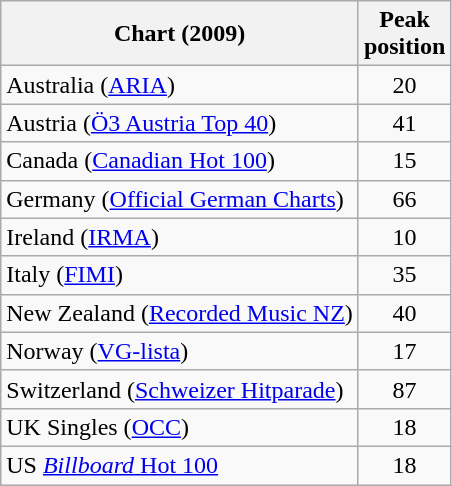<table class="wikitable sortable">
<tr>
<th>Chart (2009)</th>
<th>Peak<br>position</th>
</tr>
<tr>
<td>Australia (<a href='#'>ARIA</a>)</td>
<td align="center">20</td>
</tr>
<tr>
<td>Austria (<a href='#'>Ö3 Austria Top 40</a>)</td>
<td align="center">41</td>
</tr>
<tr>
<td>Canada (<a href='#'>Canadian Hot 100</a>)</td>
<td align="center">15</td>
</tr>
<tr>
<td>Germany (<a href='#'>Official German Charts</a>)</td>
<td align="center">66</td>
</tr>
<tr>
<td>Ireland (<a href='#'>IRMA</a>)</td>
<td align="center">10</td>
</tr>
<tr>
<td>Italy (<a href='#'>FIMI</a>)</td>
<td align="center">35</td>
</tr>
<tr>
<td>New Zealand (<a href='#'>Recorded Music NZ</a>)</td>
<td align="center">40</td>
</tr>
<tr>
<td>Norway (<a href='#'>VG-lista</a>)</td>
<td align="center">17</td>
</tr>
<tr>
<td>Switzerland (<a href='#'>Schweizer Hitparade</a>)</td>
<td align="center">87</td>
</tr>
<tr>
<td>UK Singles (<a href='#'>OCC</a>)</td>
<td align="center">18</td>
</tr>
<tr>
<td>US <a href='#'><em>Billboard</em> Hot 100</a></td>
<td align="center">18</td>
</tr>
</table>
